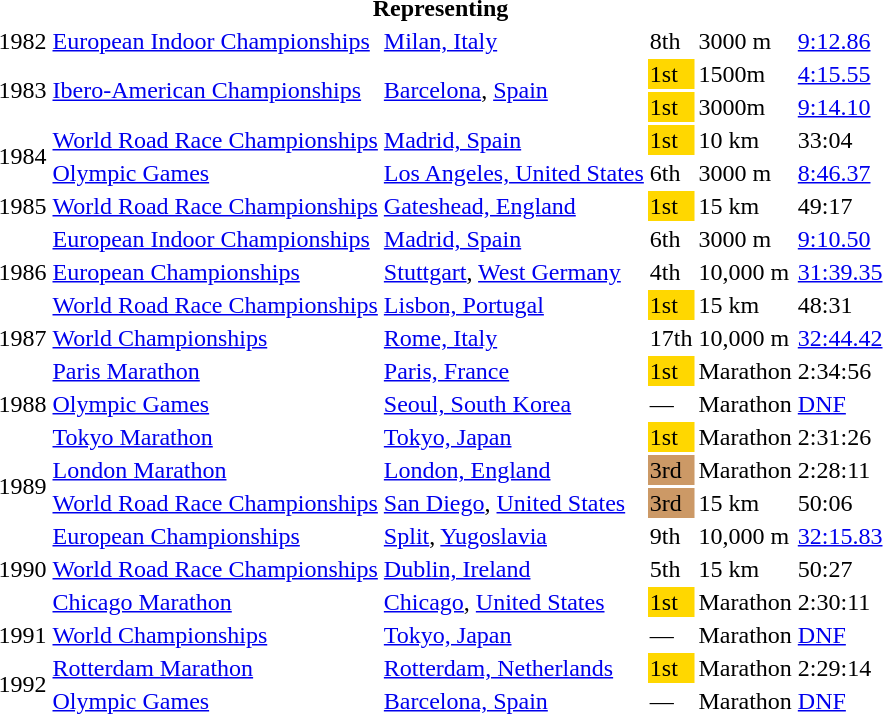<table>
<tr>
<th colspan="6">Representing </th>
</tr>
<tr>
<td>1982</td>
<td><a href='#'>European Indoor Championships</a></td>
<td><a href='#'>Milan, Italy</a></td>
<td>8th</td>
<td>3000 m</td>
<td><a href='#'>9:12.86</a></td>
</tr>
<tr>
<td rowspan=2>1983</td>
<td rowspan=2><a href='#'>Ibero-American Championships</a></td>
<td rowspan=2><a href='#'>Barcelona</a>, <a href='#'>Spain</a></td>
<td bgcolor=gold>1st</td>
<td>1500m</td>
<td><a href='#'>4:15.55</a></td>
</tr>
<tr>
<td bgcolor=gold>1st</td>
<td>3000m</td>
<td><a href='#'>9:14.10</a></td>
</tr>
<tr>
<td rowspan=2>1984</td>
<td><a href='#'>World Road Race Championships</a></td>
<td><a href='#'>Madrid, Spain</a></td>
<td bgcolor="gold">1st</td>
<td>10 km</td>
<td>33:04</td>
</tr>
<tr>
<td><a href='#'>Olympic Games</a></td>
<td><a href='#'>Los Angeles, United States</a></td>
<td>6th</td>
<td>3000 m</td>
<td><a href='#'>8:46.37</a></td>
</tr>
<tr>
<td>1985</td>
<td><a href='#'>World Road Race Championships</a></td>
<td><a href='#'>Gateshead, England</a></td>
<td bgcolor="gold">1st</td>
<td>15 km</td>
<td>49:17</td>
</tr>
<tr>
<td rowspan=3>1986</td>
<td><a href='#'>European Indoor Championships</a></td>
<td><a href='#'>Madrid, Spain</a></td>
<td>6th</td>
<td>3000 m</td>
<td><a href='#'>9:10.50</a></td>
</tr>
<tr>
<td><a href='#'>European Championships</a></td>
<td><a href='#'>Stuttgart</a>, <a href='#'>West Germany</a></td>
<td>4th</td>
<td>10,000 m</td>
<td><a href='#'>31:39.35</a></td>
</tr>
<tr>
<td><a href='#'>World Road Race Championships</a></td>
<td><a href='#'>Lisbon, Portugal</a></td>
<td bgcolor="gold">1st</td>
<td>15 km</td>
<td>48:31</td>
</tr>
<tr>
<td>1987</td>
<td><a href='#'>World Championships</a></td>
<td><a href='#'>Rome, Italy</a></td>
<td>17th</td>
<td>10,000 m</td>
<td><a href='#'>32:44.42</a></td>
</tr>
<tr>
<td rowspan=3>1988</td>
<td><a href='#'>Paris Marathon</a></td>
<td><a href='#'>Paris, France</a></td>
<td bgcolor="gold">1st</td>
<td>Marathon</td>
<td>2:34:56</td>
</tr>
<tr>
<td><a href='#'>Olympic Games</a></td>
<td><a href='#'>Seoul, South Korea</a></td>
<td>—</td>
<td>Marathon</td>
<td><a href='#'>DNF</a></td>
</tr>
<tr>
<td><a href='#'>Tokyo Marathon</a></td>
<td><a href='#'>Tokyo, Japan</a></td>
<td bgcolor="gold">1st</td>
<td>Marathon</td>
<td>2:31:26</td>
</tr>
<tr>
<td rowspan=2>1989</td>
<td><a href='#'>London Marathon</a></td>
<td><a href='#'>London, England</a></td>
<td bgcolor="cc9966">3rd</td>
<td>Marathon</td>
<td>2:28:11</td>
</tr>
<tr>
<td><a href='#'>World Road Race Championships</a></td>
<td><a href='#'>San Diego</a>, <a href='#'>United States</a></td>
<td Bgcolor="cc9966">3rd</td>
<td>15 km</td>
<td>50:06</td>
</tr>
<tr>
<td rowspan=3>1990</td>
<td><a href='#'>European Championships</a></td>
<td><a href='#'>Split</a>, <a href='#'>Yugoslavia</a></td>
<td>9th</td>
<td>10,000 m</td>
<td><a href='#'>32:15.83</a></td>
</tr>
<tr>
<td><a href='#'>World Road Race Championships</a></td>
<td><a href='#'>Dublin, Ireland</a></td>
<td>5th</td>
<td>15 km</td>
<td>50:27</td>
</tr>
<tr>
<td><a href='#'>Chicago Marathon</a></td>
<td><a href='#'>Chicago</a>, <a href='#'>United States</a></td>
<td bgcolor=gold>1st</td>
<td>Marathon</td>
<td>2:30:11</td>
</tr>
<tr>
<td>1991</td>
<td><a href='#'>World Championships</a></td>
<td><a href='#'>Tokyo, Japan</a></td>
<td>—</td>
<td>Marathon</td>
<td><a href='#'>DNF</a></td>
</tr>
<tr>
<td rowspan=2>1992</td>
<td><a href='#'>Rotterdam Marathon</a></td>
<td><a href='#'>Rotterdam, Netherlands</a></td>
<td bgcolor="gold">1st</td>
<td>Marathon</td>
<td>2:29:14</td>
</tr>
<tr>
<td><a href='#'>Olympic Games</a></td>
<td><a href='#'>Barcelona, Spain</a></td>
<td>—</td>
<td>Marathon</td>
<td><a href='#'>DNF</a></td>
</tr>
</table>
